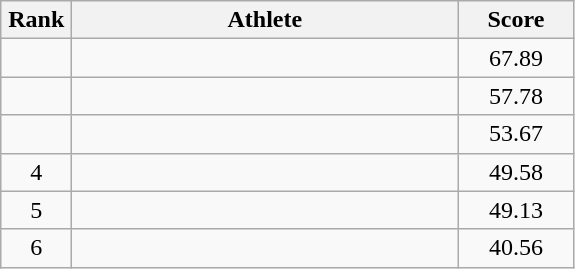<table class=wikitable style="text-align:center">
<tr>
<th width=40>Rank</th>
<th width=250>Athlete</th>
<th width=70>Score</th>
</tr>
<tr>
<td></td>
<td align=left></td>
<td>67.89</td>
</tr>
<tr>
<td></td>
<td align=left></td>
<td>57.78</td>
</tr>
<tr>
<td></td>
<td align=left></td>
<td>53.67</td>
</tr>
<tr>
<td>4</td>
<td align=left></td>
<td>49.58</td>
</tr>
<tr>
<td>5</td>
<td align=left></td>
<td>49.13</td>
</tr>
<tr>
<td>6</td>
<td align=left></td>
<td>40.56</td>
</tr>
</table>
